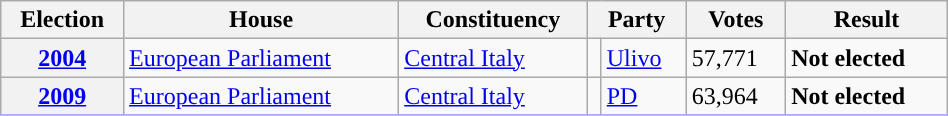<table class=wikitable style="width:50%; border:1px #AAAAFF solid">
<tr>
<th>Election</th>
<th>House</th>
<th>Constituency</th>
<th colspan="2">Party</th>
<th>Votes</th>
<th>Result</th>
</tr>
<tr>
<th><a href='#'>2004</a></th>
<td><a href='#'>European Parliament</a></td>
<td><a href='#'>Central Italy</a></td>
<td></td>
<td><a href='#'>Ulivo</a></td>
<td>57,771</td>
<td> <strong>Not elected</strong></td>
</tr>
<tr>
<th><a href='#'>2009</a></th>
<td><a href='#'>European Parliament</a></td>
<td><a href='#'>Central Italy</a></td>
<td></td>
<td><a href='#'>PD</a></td>
<td>63,964</td>
<td> <strong>Not elected</strong></td>
</tr>
<tr>
</tr>
</table>
